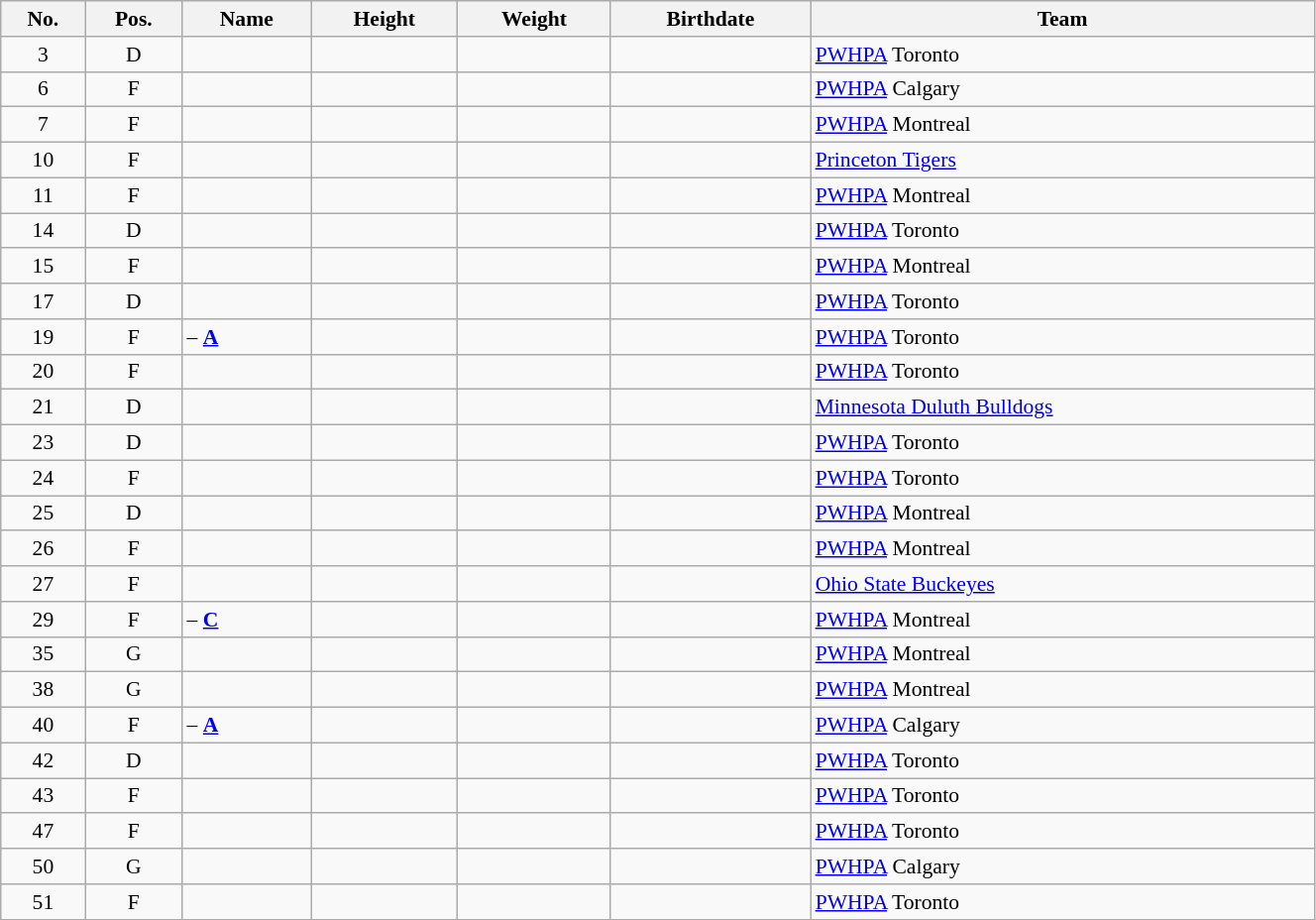<table class="wikitable sortable" width="70%" style="font-size: 90%; text-align: center;">
<tr>
<th>No.</th>
<th>Pos.</th>
<th>Name</th>
<th>Height</th>
<th>Weight</th>
<th>Birthdate</th>
<th>Team</th>
</tr>
<tr>
<td>3</td>
<td>D</td>
<td align=left></td>
<td></td>
<td></td>
<td></td>
<td style="text-align:left;"> <a href='#'>PWHPA</a> Toronto</td>
</tr>
<tr>
<td>6</td>
<td>F</td>
<td align=left></td>
<td></td>
<td></td>
<td></td>
<td style="text-align:left;"> <a href='#'>PWHPA</a> Calgary</td>
</tr>
<tr>
<td>7</td>
<td>F</td>
<td align=left></td>
<td></td>
<td></td>
<td></td>
<td style="text-align:left;"> <a href='#'>PWHPA</a> Montreal</td>
</tr>
<tr>
<td>10</td>
<td>F</td>
<td align=left></td>
<td></td>
<td></td>
<td></td>
<td style="text-align:left;"> <a href='#'>Princeton Tigers</a></td>
</tr>
<tr>
<td>11</td>
<td>F</td>
<td align=left></td>
<td></td>
<td></td>
<td></td>
<td style="text-align:left;"> <a href='#'>PWHPA</a> Montreal</td>
</tr>
<tr>
<td>14</td>
<td>D</td>
<td align=left></td>
<td></td>
<td></td>
<td></td>
<td style="text-align:left;"> <a href='#'>PWHPA</a> Toronto</td>
</tr>
<tr>
<td>15</td>
<td>F</td>
<td align=left></td>
<td></td>
<td></td>
<td></td>
<td style="text-align:left;"> <a href='#'>PWHPA</a> Montreal</td>
</tr>
<tr>
<td>17</td>
<td>D</td>
<td align=left></td>
<td></td>
<td></td>
<td></td>
<td style="text-align:left;"> <a href='#'>PWHPA</a> Toronto</td>
</tr>
<tr>
<td>19</td>
<td>F</td>
<td align=left> – <strong><a href='#'>A</a></strong></td>
<td></td>
<td></td>
<td></td>
<td style="text-align:left;"> <a href='#'>PWHPA</a> Toronto</td>
</tr>
<tr>
<td>20</td>
<td>F</td>
<td align=left></td>
<td></td>
<td></td>
<td></td>
<td style="text-align:left;"> <a href='#'>PWHPA</a> Toronto</td>
</tr>
<tr>
<td>21</td>
<td>D</td>
<td align=left></td>
<td></td>
<td></td>
<td></td>
<td style="text-align:left;"> <a href='#'>Minnesota Duluth Bulldogs</a></td>
</tr>
<tr>
<td>23</td>
<td>D</td>
<td align=left></td>
<td></td>
<td></td>
<td></td>
<td style="text-align:left;"> <a href='#'>PWHPA</a> Toronto</td>
</tr>
<tr>
<td>24</td>
<td>F</td>
<td align=left></td>
<td></td>
<td></td>
<td></td>
<td style="text-align:left;"> <a href='#'>PWHPA</a> Toronto</td>
</tr>
<tr>
<td>25</td>
<td>D</td>
<td align=left></td>
<td></td>
<td></td>
<td></td>
<td style="text-align:left;"> <a href='#'>PWHPA</a> Montreal</td>
</tr>
<tr>
<td>26</td>
<td>F</td>
<td align=left></td>
<td></td>
<td></td>
<td></td>
<td style="text-align:left;"> <a href='#'>PWHPA</a> Montreal</td>
</tr>
<tr>
<td>27</td>
<td>F</td>
<td align=left></td>
<td></td>
<td></td>
<td></td>
<td style="text-align:left;"> <a href='#'>Ohio State Buckeyes</a></td>
</tr>
<tr>
<td>29</td>
<td>F</td>
<td align=left> – <strong><a href='#'>C</a></strong></td>
<td></td>
<td></td>
<td></td>
<td style="text-align:left;"> <a href='#'>PWHPA</a> Montreal</td>
</tr>
<tr>
<td>35</td>
<td>G</td>
<td align=left></td>
<td></td>
<td></td>
<td></td>
<td style="text-align:left;"> <a href='#'>PWHPA</a> Montreal</td>
</tr>
<tr>
<td>38</td>
<td>G</td>
<td align=left></td>
<td></td>
<td></td>
<td></td>
<td style="text-align:left;"> <a href='#'>PWHPA</a> Montreal</td>
</tr>
<tr>
<td>40</td>
<td>F</td>
<td align=left> – <strong><a href='#'>A</a></strong></td>
<td></td>
<td></td>
<td></td>
<td style="text-align:left;"> <a href='#'>PWHPA</a> Calgary</td>
</tr>
<tr>
<td>42</td>
<td>D</td>
<td align=left></td>
<td></td>
<td></td>
<td></td>
<td style="text-align:left;"> <a href='#'>PWHPA</a> Toronto</td>
</tr>
<tr>
<td>43</td>
<td>F</td>
<td align=left></td>
<td></td>
<td></td>
<td></td>
<td style="text-align:left;"> <a href='#'>PWHPA</a> Toronto</td>
</tr>
<tr>
<td>47</td>
<td>F</td>
<td align=left></td>
<td></td>
<td></td>
<td></td>
<td style="text-align:left;"> <a href='#'>PWHPA</a> Toronto</td>
</tr>
<tr>
<td>50</td>
<td>G</td>
<td align=left></td>
<td></td>
<td></td>
<td></td>
<td style="text-align:left;"> <a href='#'>PWHPA</a> Calgary</td>
</tr>
<tr>
<td>51</td>
<td>F</td>
<td align=left></td>
<td></td>
<td></td>
<td></td>
<td style="text-align:left;"> <a href='#'>PWHPA</a> Toronto</td>
</tr>
</table>
